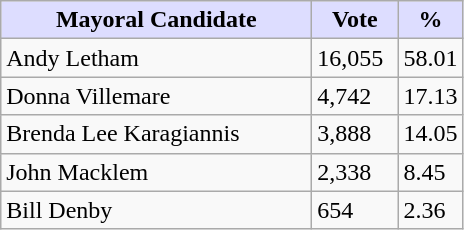<table class="wikitable">
<tr>
<th style="background:#ddf; width:200px;">Mayoral Candidate</th>
<th style="background:#ddf; width:50px;">Vote</th>
<th style="background:#ddf; width:30px;">%</th>
</tr>
<tr>
<td>Andy Letham</td>
<td>16,055</td>
<td>58.01</td>
</tr>
<tr>
<td>Donna Villemare</td>
<td>4,742</td>
<td>17.13</td>
</tr>
<tr>
<td>Brenda Lee Karagiannis</td>
<td>3,888</td>
<td>14.05</td>
</tr>
<tr>
<td>John Macklem</td>
<td>2,338</td>
<td>8.45</td>
</tr>
<tr>
<td>Bill Denby</td>
<td>654</td>
<td>2.36</td>
</tr>
</table>
